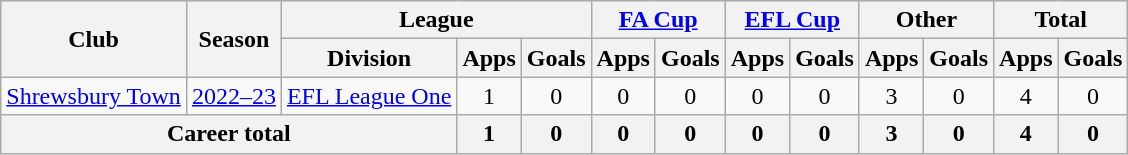<table class="wikitable" style="text-align:center">
<tr>
<th rowspan="2">Club</th>
<th rowspan="2">Season</th>
<th colspan="3">League</th>
<th colspan="2"><a href='#'>FA Cup</a></th>
<th colspan="2"><a href='#'>EFL Cup</a></th>
<th colspan="2">Other</th>
<th colspan="2">Total</th>
</tr>
<tr>
<th>Division</th>
<th>Apps</th>
<th>Goals</th>
<th>Apps</th>
<th>Goals</th>
<th>Apps</th>
<th>Goals</th>
<th>Apps</th>
<th>Goals</th>
<th>Apps</th>
<th>Goals</th>
</tr>
<tr>
<td><a href='#'>Shrewsbury Town</a></td>
<td><a href='#'>2022–23</a></td>
<td><a href='#'>EFL League One</a></td>
<td>1</td>
<td>0</td>
<td>0</td>
<td>0</td>
<td>0</td>
<td>0</td>
<td>3</td>
<td>0</td>
<td>4</td>
<td>0</td>
</tr>
<tr>
<th colspan="3">Career total</th>
<th>1</th>
<th>0</th>
<th>0</th>
<th>0</th>
<th>0</th>
<th>0</th>
<th>3</th>
<th>0</th>
<th>4</th>
<th>0</th>
</tr>
</table>
